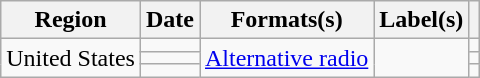<table class="wikitable plainrowheaders" style="text-align:left">
<tr>
<th scope="col">Region</th>
<th scope="col">Date</th>
<th scope="col">Formats(s)</th>
<th scope="col">Label(s)</th>
<th scope="col"></th>
</tr>
<tr>
<td rowspan="3">United States</td>
<td></td>
<td rowspan="3"><a href='#'>Alternative radio</a></td>
<td rowspan="3"></td>
<td align="center"></td>
</tr>
<tr>
<td></td>
<td align="center"></td>
</tr>
<tr>
<td></td>
<td align="center"></td>
</tr>
</table>
